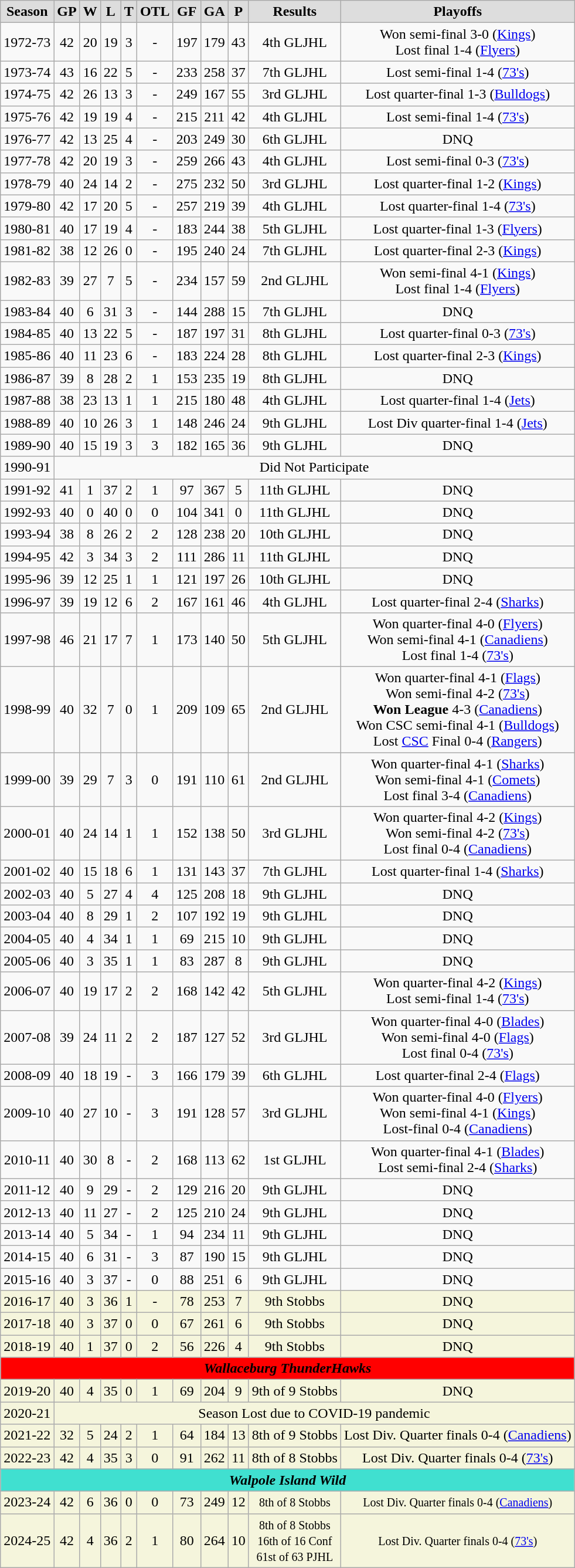<table class="wikitable">
<tr align="center"  bgcolor="#dddddd">
<td><strong>Season</strong></td>
<td><strong>GP</strong></td>
<td><strong>W</strong></td>
<td><strong>L</strong></td>
<td><strong>T</strong></td>
<td><strong>OTL</strong></td>
<td><strong>GF</strong></td>
<td><strong>GA</strong></td>
<td><strong>P</strong></td>
<td><strong>Results</strong></td>
<td><strong>Playoffs</strong></td>
</tr>
<tr align="center">
<td>1972-73</td>
<td>42</td>
<td>20</td>
<td>19</td>
<td>3</td>
<td>-</td>
<td>197</td>
<td>179</td>
<td>43</td>
<td>4th GLJHL</td>
<td>Won semi-final 3-0 (<a href='#'>Kings</a>)<br>Lost final 1-4 (<a href='#'>Flyers</a>)</td>
</tr>
<tr align="center">
<td>1973-74</td>
<td>43</td>
<td>16</td>
<td>22</td>
<td>5</td>
<td>-</td>
<td>233</td>
<td>258</td>
<td>37</td>
<td>7th GLJHL</td>
<td>Lost semi-final 1-4 (<a href='#'>73's</a>)</td>
</tr>
<tr align="center">
<td>1974-75</td>
<td>42</td>
<td>26</td>
<td>13</td>
<td>3</td>
<td>-</td>
<td>249</td>
<td>167</td>
<td>55</td>
<td>3rd GLJHL</td>
<td>Lost quarter-final 1-3 (<a href='#'>Bulldogs</a>)</td>
</tr>
<tr align="center">
<td>1975-76</td>
<td>42</td>
<td>19</td>
<td>19</td>
<td>4</td>
<td>-</td>
<td>215</td>
<td>211</td>
<td>42</td>
<td>4th GLJHL</td>
<td>Lost semi-final 1-4 (<a href='#'>73's</a>)</td>
</tr>
<tr align="center">
<td>1976-77</td>
<td>42</td>
<td>13</td>
<td>25</td>
<td>4</td>
<td>-</td>
<td>203</td>
<td>249</td>
<td>30</td>
<td>6th GLJHL</td>
<td>DNQ</td>
</tr>
<tr align="center">
<td>1977-78</td>
<td>42</td>
<td>20</td>
<td>19</td>
<td>3</td>
<td>-</td>
<td>259</td>
<td>266</td>
<td>43</td>
<td>4th GLJHL</td>
<td>Lost semi-final 0-3 (<a href='#'>73's</a>)</td>
</tr>
<tr align="center">
<td>1978-79</td>
<td>40</td>
<td>24</td>
<td>14</td>
<td>2</td>
<td>-</td>
<td>275</td>
<td>232</td>
<td>50</td>
<td>3rd GLJHL</td>
<td>Lost quarter-final 1-2 (<a href='#'>Kings</a>)</td>
</tr>
<tr align="center">
<td>1979-80</td>
<td>42</td>
<td>17</td>
<td>20</td>
<td>5</td>
<td>-</td>
<td>257</td>
<td>219</td>
<td>39</td>
<td>4th GLJHL</td>
<td>Lost quarter-final 1-4 (<a href='#'>73's</a>)</td>
</tr>
<tr align="center">
<td>1980-81</td>
<td>40</td>
<td>17</td>
<td>19</td>
<td>4</td>
<td>-</td>
<td>183</td>
<td>244</td>
<td>38</td>
<td>5th GLJHL</td>
<td>Lost quarter-final 1-3 (<a href='#'>Flyers</a>)</td>
</tr>
<tr align="center">
<td>1981-82</td>
<td>38</td>
<td>12</td>
<td>26</td>
<td>0</td>
<td>-</td>
<td>195</td>
<td>240</td>
<td>24</td>
<td>7th GLJHL</td>
<td>Lost quarter-final 2-3 (<a href='#'>Kings</a>)</td>
</tr>
<tr align="center">
<td>1982-83</td>
<td>39</td>
<td>27</td>
<td>7</td>
<td>5</td>
<td>-</td>
<td>234</td>
<td>157</td>
<td>59</td>
<td>2nd GLJHL</td>
<td>Won semi-final 4-1 (<a href='#'>Kings</a>)<br>Lost final 1-4 (<a href='#'>Flyers</a>)</td>
</tr>
<tr align="center">
<td>1983-84</td>
<td>40</td>
<td>6</td>
<td>31</td>
<td>3</td>
<td>-</td>
<td>144</td>
<td>288</td>
<td>15</td>
<td>7th GLJHL</td>
<td>DNQ</td>
</tr>
<tr align="center">
<td>1984-85</td>
<td>40</td>
<td>13</td>
<td>22</td>
<td>5</td>
<td>-</td>
<td>187</td>
<td>197</td>
<td>31</td>
<td>8th GLJHL</td>
<td>Lost quarter-final 0-3 (<a href='#'>73's</a>)</td>
</tr>
<tr align="center">
<td>1985-86</td>
<td>40</td>
<td>11</td>
<td>23</td>
<td>6</td>
<td>-</td>
<td>183</td>
<td>224</td>
<td>28</td>
<td>8th GLJHL</td>
<td>Lost quarter-final 2-3 (<a href='#'>Kings</a>)</td>
</tr>
<tr align="center">
<td>1986-87</td>
<td>39</td>
<td>8</td>
<td>28</td>
<td>2</td>
<td>1</td>
<td>153</td>
<td>235</td>
<td>19</td>
<td>8th GLJHL</td>
<td>DNQ</td>
</tr>
<tr align="center">
<td>1987-88</td>
<td>38</td>
<td>23</td>
<td>13</td>
<td>1</td>
<td>1</td>
<td>215</td>
<td>180</td>
<td>48</td>
<td>4th GLJHL</td>
<td>Lost quarter-final 1-4 (<a href='#'>Jets</a>)</td>
</tr>
<tr align="center">
<td>1988-89</td>
<td>40</td>
<td>10</td>
<td>26</td>
<td>3</td>
<td>1</td>
<td>148</td>
<td>246</td>
<td>24</td>
<td>9th GLJHL</td>
<td>Lost Div quarter-final 1-4 (<a href='#'>Jets</a>)</td>
</tr>
<tr align="center">
<td>1989-90</td>
<td>40</td>
<td>15</td>
<td>19</td>
<td>3</td>
<td>3</td>
<td>182</td>
<td>165</td>
<td>36</td>
<td>9th GLJHL</td>
<td>DNQ</td>
</tr>
<tr align="center">
<td>1990-91</td>
<td colspan="10">Did Not Participate</td>
</tr>
<tr align="center">
<td>1991-92</td>
<td>41</td>
<td>1</td>
<td>37</td>
<td>2</td>
<td>1</td>
<td>97</td>
<td>367</td>
<td>5</td>
<td>11th GLJHL</td>
<td>DNQ</td>
</tr>
<tr align="center">
<td>1992-93</td>
<td>40</td>
<td>0</td>
<td>40</td>
<td>0</td>
<td>0</td>
<td>104</td>
<td>341</td>
<td>0</td>
<td>11th GLJHL</td>
<td>DNQ</td>
</tr>
<tr align="center">
<td>1993-94</td>
<td>38</td>
<td>8</td>
<td>26</td>
<td>2</td>
<td>2</td>
<td>128</td>
<td>238</td>
<td>20</td>
<td>10th GLJHL</td>
<td>DNQ</td>
</tr>
<tr align="center">
<td>1994-95</td>
<td>42</td>
<td>3</td>
<td>34</td>
<td>3</td>
<td>2</td>
<td>111</td>
<td>286</td>
<td>11</td>
<td>11th GLJHL</td>
<td>DNQ</td>
</tr>
<tr align="center">
<td>1995-96</td>
<td>39</td>
<td>12</td>
<td>25</td>
<td>1</td>
<td>1</td>
<td>121</td>
<td>197</td>
<td>26</td>
<td>10th GLJHL</td>
<td>DNQ</td>
</tr>
<tr align="center">
<td>1996-97</td>
<td>39</td>
<td>19</td>
<td>12</td>
<td>6</td>
<td>2</td>
<td>167</td>
<td>161</td>
<td>46</td>
<td>4th GLJHL</td>
<td>Lost quarter-final 2-4 (<a href='#'>Sharks</a>)</td>
</tr>
<tr align="center">
<td>1997-98</td>
<td>46</td>
<td>21</td>
<td>17</td>
<td>7</td>
<td>1</td>
<td>173</td>
<td>140</td>
<td>50</td>
<td>5th GLJHL</td>
<td>Won quarter-final 4-0 (<a href='#'>Flyers</a>)<br>Won semi-final 4-1 (<a href='#'>Canadiens</a>)<br>Lost final 1-4 (<a href='#'>73's</a>)</td>
</tr>
<tr align="center">
<td>1998-99</td>
<td>40</td>
<td>32</td>
<td>7</td>
<td>0</td>
<td>1</td>
<td>209</td>
<td>109</td>
<td>65</td>
<td>2nd GLJHL</td>
<td>Won quarter-final 4-1 (<a href='#'>Flags</a>)<br>Won semi-final 4-2 (<a href='#'>73's</a>)<br><strong>Won League</strong> 4-3 (<a href='#'>Canadiens</a>)<br>Won CSC semi-final 4-1 (<a href='#'>Bulldogs</a>)<br>Lost <a href='#'>CSC</a> Final 0-4 (<a href='#'>Rangers</a>)</td>
</tr>
<tr align="center">
<td>1999-00</td>
<td>39</td>
<td>29</td>
<td>7</td>
<td>3</td>
<td>0</td>
<td>191</td>
<td>110</td>
<td>61</td>
<td>2nd GLJHL</td>
<td>Won quarter-final 4-1 (<a href='#'>Sharks</a>)<br>Won semi-final 4-1 (<a href='#'>Comets</a>)<br>Lost final 3-4 (<a href='#'>Canadiens</a>)</td>
</tr>
<tr align="center">
<td>2000-01</td>
<td>40</td>
<td>24</td>
<td>14</td>
<td>1</td>
<td>1</td>
<td>152</td>
<td>138</td>
<td>50</td>
<td>3rd GLJHL</td>
<td>Won quarter-final 4-2 (<a href='#'>Kings</a>)<br>Won semi-final 4-2 (<a href='#'>73's</a>)<br>Lost final 0-4 (<a href='#'>Canadiens</a>)</td>
</tr>
<tr align="center">
<td>2001-02</td>
<td>40</td>
<td>15</td>
<td>18</td>
<td>6</td>
<td>1</td>
<td>131</td>
<td>143</td>
<td>37</td>
<td>7th GLJHL</td>
<td>Lost quarter-final 1-4 (<a href='#'>Sharks</a>)</td>
</tr>
<tr align="center">
<td>2002-03</td>
<td>40</td>
<td>5</td>
<td>27</td>
<td>4</td>
<td>4</td>
<td>125</td>
<td>208</td>
<td>18</td>
<td>9th GLJHL</td>
<td>DNQ</td>
</tr>
<tr align="center">
<td>2003-04</td>
<td>40</td>
<td>8</td>
<td>29</td>
<td>1</td>
<td>2</td>
<td>107</td>
<td>192</td>
<td>19</td>
<td>9th GLJHL</td>
<td>DNQ</td>
</tr>
<tr align="center">
<td>2004-05</td>
<td>40</td>
<td>4</td>
<td>34</td>
<td>1</td>
<td>1</td>
<td>69</td>
<td>215</td>
<td>10</td>
<td>9th GLJHL</td>
<td>DNQ</td>
</tr>
<tr align="center">
<td>2005-06</td>
<td>40</td>
<td>3</td>
<td>35</td>
<td>1</td>
<td>1</td>
<td>83</td>
<td>287</td>
<td>8</td>
<td>9th GLJHL</td>
<td>DNQ</td>
</tr>
<tr align="center">
<td>2006-07</td>
<td>40</td>
<td>19</td>
<td>17</td>
<td>2</td>
<td>2</td>
<td>168</td>
<td>142</td>
<td>42</td>
<td>5th GLJHL</td>
<td>Won quarter-final 4-2 (<a href='#'>Kings</a>)<br>Lost semi-final 1-4 (<a href='#'>73's</a>)</td>
</tr>
<tr align="center">
<td>2007-08</td>
<td>39</td>
<td>24</td>
<td>11</td>
<td>2</td>
<td>2</td>
<td>187</td>
<td>127</td>
<td>52</td>
<td>3rd GLJHL</td>
<td>Won quarter-final 4-0 (<a href='#'>Blades</a>)<br>Won semi-final 4-0 (<a href='#'>Flags</a>)<br>Lost final 0-4 (<a href='#'>73's</a>)</td>
</tr>
<tr align="center">
<td>2008-09</td>
<td>40</td>
<td>18</td>
<td>19</td>
<td>-</td>
<td>3</td>
<td>166</td>
<td>179</td>
<td>39</td>
<td>6th GLJHL</td>
<td>Lost quarter-final 2-4 (<a href='#'>Flags</a>)</td>
</tr>
<tr align="center">
<td>2009-10</td>
<td>40</td>
<td>27</td>
<td>10</td>
<td>-</td>
<td>3</td>
<td>191</td>
<td>128</td>
<td>57</td>
<td>3rd GLJHL</td>
<td>Won quarter-final 4-0 (<a href='#'>Flyers</a>)<br>Won semi-final 4-1 (<a href='#'>Kings</a>)<br>Lost-final 0-4 (<a href='#'>Canadiens</a>)</td>
</tr>
<tr align="center">
<td>2010-11</td>
<td>40</td>
<td>30</td>
<td>8</td>
<td>-</td>
<td>2</td>
<td>168</td>
<td>113</td>
<td>62</td>
<td>1st GLJHL</td>
<td>Won quarter-final 4-1 (<a href='#'>Blades</a>)<br>Lost semi-final 2-4 (<a href='#'>Sharks</a>)</td>
</tr>
<tr align="center">
<td>2011-12</td>
<td>40</td>
<td>9</td>
<td>29</td>
<td>-</td>
<td>2</td>
<td>129</td>
<td>216</td>
<td>20</td>
<td>9th GLJHL</td>
<td>DNQ</td>
</tr>
<tr align="center">
<td>2012-13</td>
<td>40</td>
<td>11</td>
<td>27</td>
<td>-</td>
<td>2</td>
<td>125</td>
<td>210</td>
<td>24</td>
<td>9th GLJHL</td>
<td>DNQ</td>
</tr>
<tr align="center">
<td>2013-14</td>
<td>40</td>
<td>5</td>
<td>34</td>
<td>-</td>
<td>1</td>
<td>94</td>
<td>234</td>
<td>11</td>
<td>9th GLJHL</td>
<td>DNQ</td>
</tr>
<tr align="center">
<td>2014-15</td>
<td>40</td>
<td>6</td>
<td>31</td>
<td>-</td>
<td>3</td>
<td>87</td>
<td>190</td>
<td>15</td>
<td>9th GLJHL</td>
<td>DNQ</td>
</tr>
<tr align="center">
<td>2015-16</td>
<td>40</td>
<td>3</td>
<td>37</td>
<td>-</td>
<td>0</td>
<td>88</td>
<td>251</td>
<td>6</td>
<td>9th GLJHL</td>
<td>DNQ</td>
</tr>
<tr align="center" bgcolor="beige">
<td>2016-17</td>
<td>40</td>
<td>3</td>
<td>36</td>
<td>1</td>
<td>-</td>
<td>78</td>
<td>253</td>
<td>7</td>
<td>9th Stobbs</td>
<td>DNQ</td>
</tr>
<tr align="center" bgcolor="beige">
<td>2017-18</td>
<td>40</td>
<td>3</td>
<td>37</td>
<td>0</td>
<td>0</td>
<td>67</td>
<td>261</td>
<td>6</td>
<td>9th Stobbs</td>
<td>DNQ</td>
</tr>
<tr align="center" bgcolor="beige">
<td>2018-19</td>
<td>40</td>
<td>1</td>
<td>37</td>
<td>0</td>
<td>2</td>
<td>56</td>
<td>226</td>
<td>4</td>
<td>9th Stobbs</td>
<td>DNQ</td>
</tr>
<tr align="center" bgcolor="red">
<td colspan="11"><strong><em>Wallaceburg ThunderHawks</em></strong></td>
</tr>
<tr align="center" bgcolor="beige">
<td>2019-20</td>
<td>40</td>
<td>4</td>
<td>35</td>
<td>0</td>
<td>1</td>
<td>69</td>
<td>204</td>
<td>9</td>
<td>9th of 9 Stobbs</td>
<td>DNQ</td>
</tr>
<tr align="center" bgcolor="beige">
<td>2020-21</td>
<td colspan="10">Season Lost due to COVID-19 pandemic</td>
</tr>
<tr align="center" bgcolor="beige">
<td>2021-22</td>
<td>32</td>
<td>5</td>
<td>24</td>
<td>2</td>
<td>1</td>
<td>64</td>
<td>184</td>
<td>13</td>
<td>8th of 9 Stobbs</td>
<td>Lost Div. Quarter finals 0-4 (<a href='#'>Canadiens</a>)</td>
</tr>
<tr align="center" bgcolor="beige">
<td>2022-23</td>
<td>42</td>
<td>4</td>
<td>35</td>
<td>3</td>
<td>0</td>
<td>91</td>
<td>262</td>
<td>11</td>
<td>8th of 8 Stobbs</td>
<td>Lost Div. Quarter finals 0-4 (<a href='#'>73's</a>)</td>
</tr>
<tr align="center" bgcolor="turquoise">
<td colspan="11"><strong><em>Walpole Island Wild<strong></td>
</tr>
<tr align="center" bgcolor="beige">
<td>2023-24</td>
<td>42</td>
<td>6</td>
<td>36</td>
<td>0</td>
<td>0</td>
<td>73</td>
<td>249</td>
<td>12</td>
<td><small>8th of 8 Stobbs </small></td>
<td><small>Lost Div. Quarter finals 0-4 (<a href='#'>Canadiens</a>)</small></td>
</tr>
<tr align="center" bgcolor="beige">
<td>2024-25</td>
<td>42</td>
<td>4</td>
<td>36</td>
<td>2</td>
<td>1</td>
<td>80</td>
<td>264</td>
<td>10</td>
<td><small>8th of 8 Stobbs<br>16th of 16 Conf<br>61st of 63 PJHL </small></td>
<td><small>Lost Div. Quarter finals 0-4 (<a href='#'>73's</a>)</small></td>
</tr>
</table>
